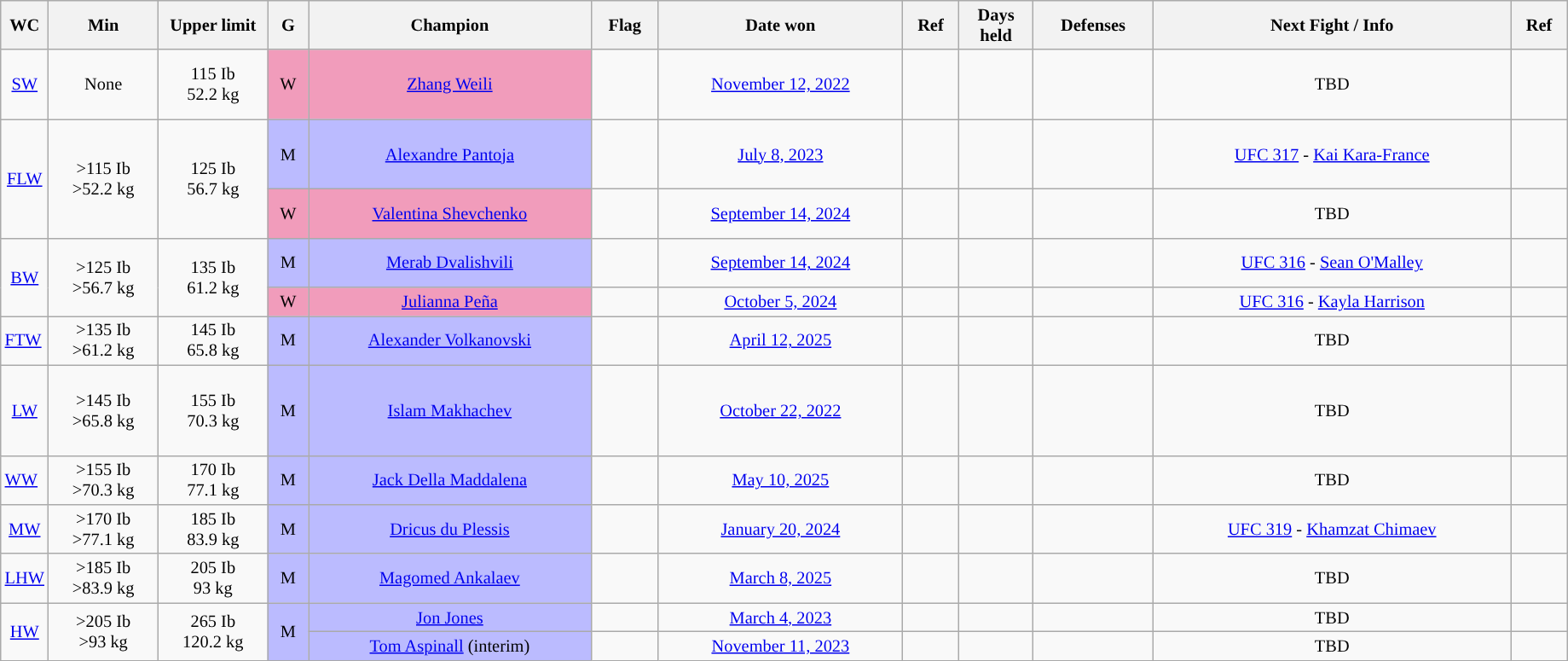<table class="wikitable" style="font-size: 85%; width:97%">
<tr>
<th colspan="";! width=3%>WC</th>
<th colspan=""! width=7%>Min</th>
<th colspan=""! width=7%>Upper limit</th>
<th rowspan=""!width=3%>G</th>
<th rowspan=""!width=4%>Champion</th>
<th rowspan=""!width=3%>Flag</th>
<th rowspan=""!width=8%>Date won</th>
<th rowspan=""!width=3%>Ref</th>
<th rowspan=""!width=3%>Days<br>held</th>
<th rowspan=""!width=45%>Defenses</th>
<th rowspan=""!width=9%>Next Fight / Info</th>
<th rowspan=""!width=3%>Ref</th>
</tr>
<tr style="text-align:center;">
<td><a href='#'>SW</a></td>
<td>None</td>
<td>115 Ib <br> 52.2 kg</td>
<td style="background:#F19CBB;">W</td>
<td style="background:#F19CBB;"><a href='#'>Zhang Weili</a></td>
<td></td>
<td><a href='#'>November 12, 2022</a></td>
<td></td>
<td></td>
<td style="text-align:left;"><br><br>
<br>
</td>
<td>TBD</td>
<td></td>
</tr>
<tr style="text-align:center;">
<td rowspan=2><a href='#'>FLW</a></td>
<td rowspan=2>>115 Ib <br>>52.2 kg</td>
<td rowspan=2>125 Ib <br> 56.7 kg</td>
<td style="background:#BBF; ">M</td>
<td style="background:#BBF;"><a href='#'>Alexandre Pantoja</a></td>
<td></td>
<td><a href='#'>July 8, 2023</a></td>
<td></td>
<td></td>
<td style="text-align:left;"><br><br>
<br>
</td>
<td><a href='#'>UFC 317</a> - <a href='#'>Kai Kara-France</a></td>
<td></td>
</tr>
<tr style="text-align:center;">
<td style="background:#F19CBB;">W</td>
<td style="background:#F19CBB;"><a href='#'>Valentina Shevchenko</a></td>
<td></td>
<td><a href='#'>September 14, 2024</a></td>
<td></td>
<td></td>
<td style="text-align:left;"><br><br></td>
<td>TBD</td>
<td></td>
</tr>
<tr style="text-align:center;">
<td rowspan=2><a href='#'>BW</a></td>
<td rowspan=2>>125 Ib <br>>56.7 kg</td>
<td rowspan=2>135 Ib <br> 61.2 kg</td>
<td style="background:#BBF;">M</td>
<td style="background:#BBF;"><a href='#'>Merab Dvalishvili</a></td>
<td></td>
<td><a href='#'>September 14, 2024</a></td>
<td></td>
<td></td>
<td style="text-align:left;"><br> <br></td>
<td><a href='#'>UFC 316</a> - <a href='#'>Sean O'Malley</a></td>
<td></td>
</tr>
<tr style="text-align:center;">
<td style="background:#F19CBB;">W</td>
<td style="background:#F19CBB;"><a href='#'>Julianna Peña</a></td>
<td></td>
<td><a href='#'>October 5, 2024</a></td>
<td></td>
<td></td>
<td style="text-align:left;"></td>
<td><a href='#'>UFC 316</a> - <a href='#'>Kayla Harrison</a></td>
<td></td>
</tr>
<tr style="text-align:center;">
<td style="text-align:left"><a href='#'>FTW</a></td>
<td>>135 Ib <br> >61.2 kg</td>
<td>145 Ib <br> 65.8 kg</td>
<td style="background:#BBF;">M</td>
<td style="background:#BBF;"><a href='#'>Alexander Volkanovski</a></td>
<td></td>
<td><a href='#'>April 12, 2025</a></td>
<td></td>
<td></td>
<td></td>
<td>TBD</td>
<td></td>
</tr>
<tr style="text-align:center;">
<td><a href='#'>LW</a></td>
<td>>145 Ib <br> >65.8 kg</td>
<td>155 Ib <br> 70.3 kg</td>
<td style="background:#BBF;">M</td>
<td style="background:#BBF;"><a href='#'>Islam Makhachev</a></td>
<td></td>
<td><a href='#'>October 22, 2022</a></td>
<td></td>
<td></td>
<td style="text-align:left;"><br> <br>
<br>
<br>
</td>
<td>TBD</td>
<td></td>
</tr>
<tr style="text-align:center;">
<td style="text-align:left"><a href='#'>WW</a></td>
<td>>155 Ib <br> >70.3 kg</td>
<td>170 Ib <br> 77.1 kg</td>
<td style="background:#BBF;">M</td>
<td style="background:#BBF;"><a href='#'>Jack Della Maddalena</a></td>
<td></td>
<td><a href='#'>May 10, 2025</a></td>
<td></td>
<td></td>
<td style="text-align:left;"></td>
<td>TBD</td>
<td></td>
</tr>
<tr style="text-align:center;">
<td><a href='#'>MW</a></td>
<td>>170 Ib <br> >77.1 kg</td>
<td>185 Ib <br> 83.9 kg</td>
<td style="background:#BBF;">M</td>
<td style="background:#BBF;"><a href='#'>Dricus du Plessis</a></td>
<td></td>
<td><a href='#'>January 20, 2024</a></td>
<td></td>
<td></td>
<td style="text-align:left;"><br><br>
</td>
<td><a href='#'>UFC 319</a> - <a href='#'>Khamzat Chimaev</a></td>
<td></td>
</tr>
<tr style="text-align:center;">
<td style="textalign:left"><a href='#'>LHW</a></td>
<td>>185 Ib <br> >83.9 kg</td>
<td>205 Ib <br> 93 kg</td>
<td style="background:#BBF;">M</td>
<td style="background:#BBF;"><a href='#'>Magomed Ankalaev</a></td>
<td></td>
<td><a href='#'>March 8, 2025</a></td>
<td></td>
<td></td>
<td style="text-align:left;"></td>
<td>TBD</td>
<td></td>
</tr>
<tr style="text-align:center;">
<td rowspan=2><a href='#'>HW</a></td>
<td rowspan=2>>205 Ib <br> >93 kg</td>
<td rowspan=2>265 Ib <br> 120.2 kg</td>
<td rowspan=2 style="background:#BBF; ">M</td>
<td style="background:#BBF;"><a href='#'>Jon Jones</a></td>
<td></td>
<td><a href='#'>March 4, 2023</a></td>
<td></td>
<td></td>
<td style="text-align:left;"><br></td>
<td>TBD</td>
<td></td>
</tr>
<tr style="text-align:center;">
<td style="background:#BBF;"><a href='#'>Tom Aspinall</a> (interim)</td>
<td></td>
<td><a href='#'>November 11, 2023</a></td>
<td></td>
<td></td>
<td style="text-align:left;"><br></td>
<td>TBD</td>
<td></td>
</tr>
</table>
